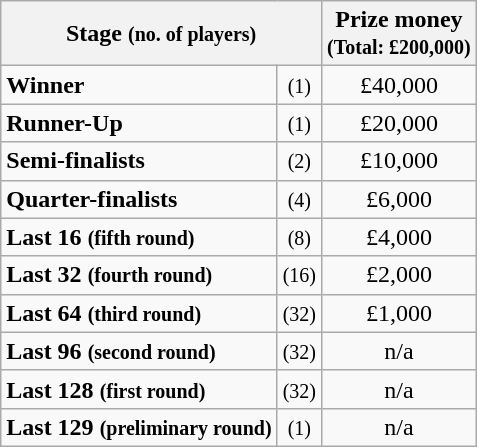<table class="wikitable">
<tr>
<th colspan=2>Stage <small>(no. of players)</small></th>
<th>Prize money<br><small>(Total: £200,000)</small></th>
</tr>
<tr>
<td><strong>Winner</strong></td>
<td align=center><small>(1)</small></td>
<td align=center>£40,000</td>
</tr>
<tr>
<td><strong>Runner-Up</strong></td>
<td align=center><small>(1)</small></td>
<td align=center>£20,000</td>
</tr>
<tr>
<td><strong>Semi-finalists</strong></td>
<td align=center><small>(2)</small></td>
<td align=center>£10,000</td>
</tr>
<tr>
<td><strong>Quarter-finalists</strong></td>
<td align=center><small>(4)</small></td>
<td align=center>£6,000</td>
</tr>
<tr>
<td><strong>Last 16 <small>(fifth round)</small></strong></td>
<td align=center><small>(8)</small></td>
<td align=center>£4,000</td>
</tr>
<tr>
<td><strong>Last 32 <small>(fourth round)</small></strong></td>
<td align=center><small>(16)</small></td>
<td align=center>£2,000</td>
</tr>
<tr>
<td><strong>Last 64 <small>(third round)</small></strong></td>
<td align=center><small>(32)</small></td>
<td align=center>£1,000</td>
</tr>
<tr>
<td><strong>Last 96 <small>(second round)</small></strong></td>
<td align=center><small>(32)</small></td>
<td align=center>n/a</td>
</tr>
<tr>
<td><strong>Last 128 <small>(first round)</small></strong></td>
<td align=center><small>(32)</small></td>
<td align=center>n/a</td>
</tr>
<tr>
<td><strong>Last 129 <small>(preliminary round)</small></strong></td>
<td align=center><small>(1)</small></td>
<td align=center>n/a</td>
</tr>
</table>
